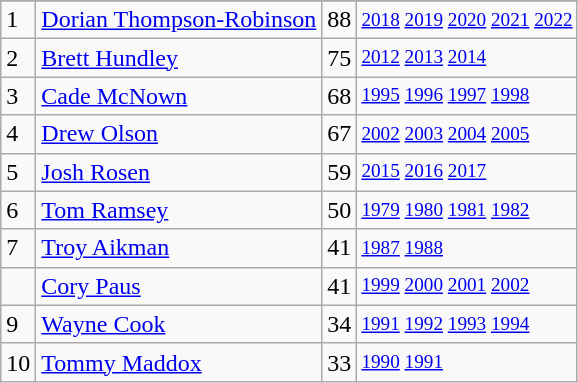<table class="wikitable">
<tr>
</tr>
<tr>
<td>1</td>
<td><a href='#'>Dorian Thompson-Robinson</a></td>
<td>88</td>
<td style="font-size:80%;"><a href='#'>2018</a> <a href='#'>2019</a> <a href='#'>2020</a> <a href='#'>2021</a> <a href='#'>2022</a></td>
</tr>
<tr>
<td>2</td>
<td><a href='#'>Brett Hundley</a></td>
<td>75</td>
<td style="font-size:80%;"><a href='#'>2012</a> <a href='#'>2013</a> <a href='#'>2014</a></td>
</tr>
<tr>
<td>3</td>
<td><a href='#'>Cade McNown</a></td>
<td>68</td>
<td style="font-size:80%;"><a href='#'>1995</a> <a href='#'>1996</a> <a href='#'>1997</a> <a href='#'>1998</a></td>
</tr>
<tr>
<td>4</td>
<td><a href='#'>Drew Olson</a></td>
<td>67</td>
<td style="font-size:80%;"><a href='#'>2002</a> <a href='#'>2003</a> <a href='#'>2004</a> <a href='#'>2005</a></td>
</tr>
<tr>
<td>5</td>
<td><a href='#'>Josh Rosen</a></td>
<td>59</td>
<td style="font-size:80%;"><a href='#'>2015</a> <a href='#'>2016</a> <a href='#'>2017</a></td>
</tr>
<tr>
<td>6</td>
<td><a href='#'>Tom Ramsey</a></td>
<td>50</td>
<td style="font-size:80%;"><a href='#'>1979</a> <a href='#'>1980</a> <a href='#'>1981</a> <a href='#'>1982</a></td>
</tr>
<tr>
<td>7</td>
<td><a href='#'>Troy Aikman</a></td>
<td>41</td>
<td style="font-size:80%;"><a href='#'>1987</a> <a href='#'>1988</a></td>
</tr>
<tr>
<td></td>
<td><a href='#'>Cory Paus</a></td>
<td>41</td>
<td style="font-size:80%;"><a href='#'>1999</a> <a href='#'>2000</a> <a href='#'>2001</a> <a href='#'>2002</a></td>
</tr>
<tr>
<td>9</td>
<td><a href='#'>Wayne Cook</a></td>
<td>34</td>
<td style="font-size:80%;"><a href='#'>1991</a> <a href='#'>1992</a> <a href='#'>1993</a> <a href='#'>1994</a></td>
</tr>
<tr>
<td>10</td>
<td><a href='#'>Tommy Maddox</a></td>
<td>33</td>
<td style="font-size:80%;"><a href='#'>1990</a> <a href='#'>1991</a></td>
</tr>
</table>
